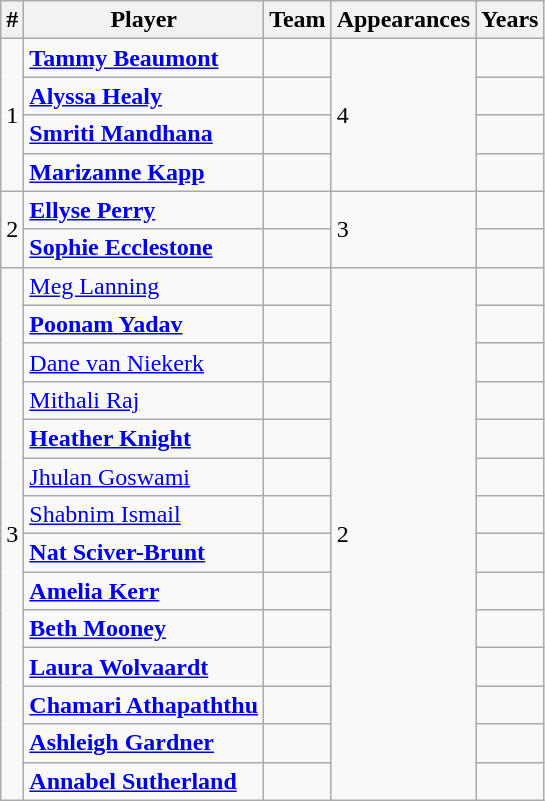<table class="wikitable">
<tr>
<th>#</th>
<th>Player</th>
<th>Team</th>
<th>Appearances</th>
<th>Years</th>
</tr>
<tr>
<td rowspan="4">1</td>
<td><strong><a href='#'>Tammy Beaumont</a></strong></td>
<td></td>
<td rowspan="4">4</td>
<td></td>
</tr>
<tr>
<td><strong><a href='#'>Alyssa Healy</a></strong></td>
<td></td>
<td></td>
</tr>
<tr>
<td><strong><a href='#'>Smriti Mandhana</a></strong></td>
<td></td>
<td></td>
</tr>
<tr>
<td><strong><a href='#'>Marizanne Kapp</a></strong></td>
<td></td>
<td></td>
</tr>
<tr>
<td rowspan="2">2</td>
<td><strong><a href='#'>Ellyse Perry</a></strong></td>
<td></td>
<td rowspan="2">3</td>
<td></td>
</tr>
<tr>
<td><strong><a href='#'>Sophie Ecclestone</a></strong></td>
<td></td>
<td></td>
</tr>
<tr>
<td rowspan="14">3</td>
<td><a href='#'>Meg Lanning</a></td>
<td></td>
<td rowspan="14">2</td>
<td></td>
</tr>
<tr>
<td><strong><a href='#'>Poonam Yadav</a></strong></td>
<td></td>
<td></td>
</tr>
<tr>
<td><a href='#'>Dane van Niekerk</a></td>
<td></td>
<td></td>
</tr>
<tr>
<td><a href='#'>Mithali Raj</a></td>
<td></td>
<td></td>
</tr>
<tr>
<td><strong><a href='#'>Heather Knight</a></strong></td>
<td></td>
<td></td>
</tr>
<tr>
<td><a href='#'>Jhulan Goswami</a></td>
<td></td>
<td></td>
</tr>
<tr>
<td><a href='#'>Shabnim Ismail</a></td>
<td></td>
<td></td>
</tr>
<tr>
<td><strong><a href='#'>Nat Sciver-Brunt</a></strong></td>
<td></td>
<td></td>
</tr>
<tr>
<td><strong><a href='#'>Amelia Kerr</a></strong></td>
<td></td>
<td></td>
</tr>
<tr>
<td><strong><a href='#'>Beth Mooney</a></strong></td>
<td></td>
<td></td>
</tr>
<tr>
<td><strong><a href='#'>Laura Wolvaardt</a></strong></td>
<td></td>
<td></td>
</tr>
<tr>
<td><strong><a href='#'>Chamari Athapaththu</a></strong></td>
<td></td>
<td></td>
</tr>
<tr>
<td><strong><a href='#'>Ashleigh Gardner</a></strong></td>
<td></td>
<td></td>
</tr>
<tr>
<td><strong><a href='#'>Annabel Sutherland</a></strong></td>
<td></td>
<td></td>
</tr>
</table>
